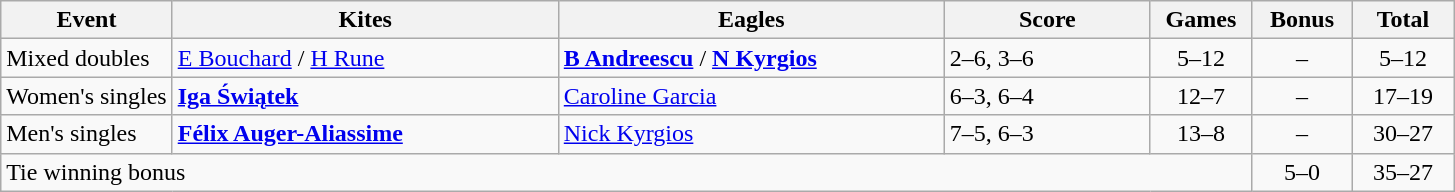<table class="wikitable nowrap">
<tr>
<th>Event</th>
<th width=250>Kites</th>
<th width=250>Eagles</th>
<th width=130>Score</th>
<th width=60>Games</th>
<th width=60>Bonus</th>
<th width=60>Total</th>
</tr>
<tr>
<td>Mixed doubles</td>
<td> <a href='#'>E Bouchard</a> /  <a href='#'>H Rune</a></td>
<td><strong> <a href='#'>B Andreescu</a></strong> / <strong> <a href='#'>N Kyrgios</a></strong></td>
<td>2–6, 3–6</td>
<td align="center">5–12</td>
<td align="center">–</td>
<td align="center">5–12</td>
</tr>
<tr>
<td>Women's singles</td>
<td><strong> <a href='#'>Iga Świątek</a></strong></td>
<td> <a href='#'>Caroline Garcia</a></td>
<td>6–3, 6–4</td>
<td align="center">12–7</td>
<td align="center">–</td>
<td align="center">17–19</td>
</tr>
<tr>
<td>Men's singles</td>
<td><strong> <a href='#'>Félix Auger-Aliassime</a></strong></td>
<td> <a href='#'>Nick Kyrgios</a></td>
<td>7–5, 6–3</td>
<td align="center">13–8</td>
<td align="center">–</td>
<td align="center">30–27</td>
</tr>
<tr>
<td colspan=5>Tie winning bonus</td>
<td align="center">5–0</td>
<td align="center">35–27</td>
</tr>
</table>
